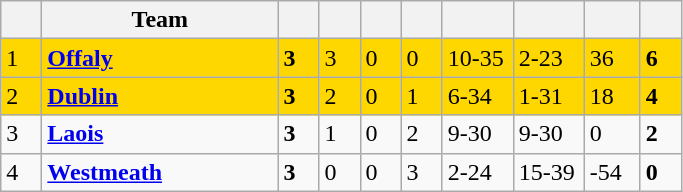<table class="wikitable" style="text-align: centre;">
<tr>
<th width=20></th>
<th width=150>Team</th>
<th width=20></th>
<th width=20></th>
<th width=20></th>
<th width=20></th>
<th width=40></th>
<th width=40></th>
<th width=30></th>
<th width=20></th>
</tr>
<tr style="background:gold;">
<td>1</td>
<td align=left><strong> <a href='#'>Offaly</a> </strong></td>
<td><strong>3</strong></td>
<td>3</td>
<td>0</td>
<td>0</td>
<td>10-35</td>
<td>2-23</td>
<td>36</td>
<td><strong>6</strong></td>
</tr>
<tr style="background:gold;">
<td>2</td>
<td align=left><strong> <a href='#'>Dublin</a> </strong></td>
<td><strong>3</strong></td>
<td>2</td>
<td>0</td>
<td>1</td>
<td>6-34</td>
<td>1-31</td>
<td>18</td>
<td><strong>4</strong></td>
</tr>
<tr>
<td>3</td>
<td align=left><strong> <a href='#'>Laois</a> </strong></td>
<td><strong>3</strong></td>
<td>1</td>
<td>0</td>
<td>2</td>
<td>9-30</td>
<td>9-30</td>
<td>0</td>
<td><strong>2</strong></td>
</tr>
<tr>
<td>4</td>
<td align=left><strong> <a href='#'>Westmeath</a> </strong></td>
<td><strong>3</strong></td>
<td>0</td>
<td>0</td>
<td>3</td>
<td>2-24</td>
<td>15-39</td>
<td>-54</td>
<td><strong>0</strong></td>
</tr>
</table>
